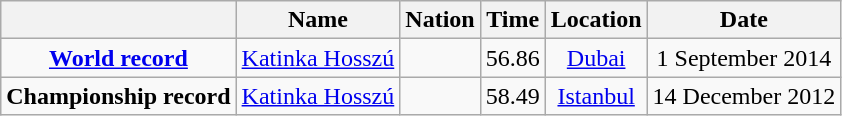<table class=wikitable style=text-align:center>
<tr>
<th></th>
<th>Name</th>
<th>Nation</th>
<th>Time</th>
<th>Location</th>
<th>Date</th>
</tr>
<tr>
<td><strong><a href='#'>World record</a></strong></td>
<td align=left><a href='#'>Katinka Hosszú</a></td>
<td align=left></td>
<td align=left>56.86</td>
<td><a href='#'>Dubai</a></td>
<td>1 September 2014</td>
</tr>
<tr>
<td><strong>Championship record</strong></td>
<td align=left><a href='#'>Katinka Hosszú</a></td>
<td align=left></td>
<td align=left>58.49</td>
<td><a href='#'>Istanbul</a></td>
<td>14 December 2012</td>
</tr>
</table>
